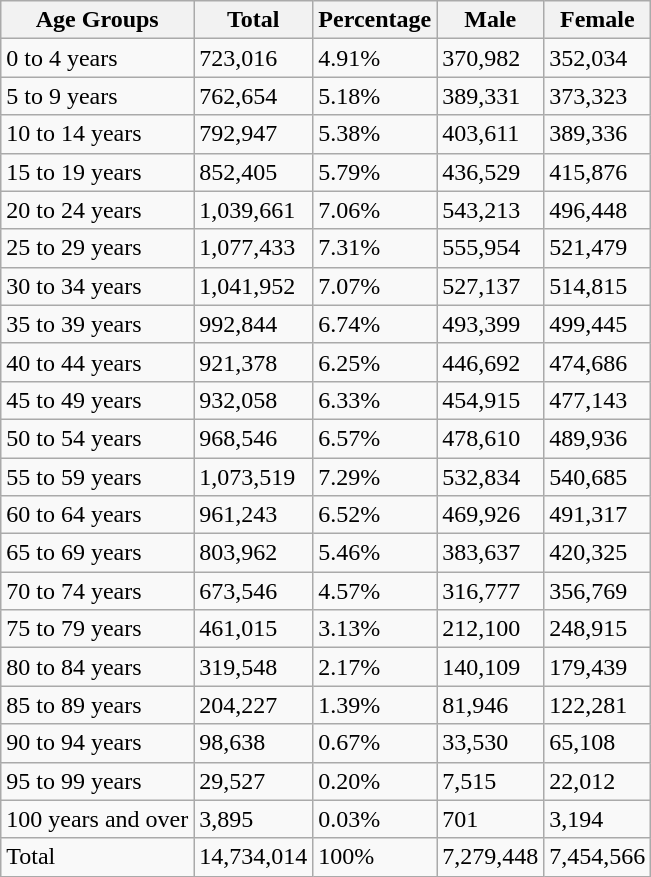<table class="wikitable">
<tr>
<th>Age Groups</th>
<th>Total</th>
<th>Percentage</th>
<th>Male</th>
<th>Female</th>
</tr>
<tr>
<td>0 to 4 years</td>
<td>723,016</td>
<td>4.91%</td>
<td>370,982</td>
<td>352,034</td>
</tr>
<tr>
<td>5 to 9 years</td>
<td>762,654</td>
<td>5.18%</td>
<td>389,331</td>
<td>373,323</td>
</tr>
<tr>
<td>10 to 14 years</td>
<td>792,947</td>
<td>5.38%</td>
<td>403,611</td>
<td>389,336</td>
</tr>
<tr>
<td>15 to 19 years</td>
<td>852,405</td>
<td>5.79%</td>
<td>436,529</td>
<td>415,876</td>
</tr>
<tr>
<td>20 to 24 years</td>
<td>1,039,661</td>
<td>7.06%</td>
<td>543,213</td>
<td>496,448</td>
</tr>
<tr>
<td>25 to 29 years</td>
<td>1,077,433</td>
<td>7.31%</td>
<td>555,954</td>
<td>521,479</td>
</tr>
<tr>
<td>30 to 34 years</td>
<td>1,041,952</td>
<td>7.07%</td>
<td>527,137</td>
<td>514,815</td>
</tr>
<tr>
<td>35 to 39 years</td>
<td>992,844</td>
<td>6.74%</td>
<td>493,399</td>
<td>499,445</td>
</tr>
<tr>
<td>40 to 44 years</td>
<td>921,378</td>
<td>6.25%</td>
<td>446,692</td>
<td>474,686</td>
</tr>
<tr>
<td>45 to 49 years</td>
<td>932,058</td>
<td>6.33%</td>
<td>454,915</td>
<td>477,143</td>
</tr>
<tr>
<td>50 to 54 years</td>
<td>968,546</td>
<td>6.57%</td>
<td>478,610</td>
<td>489,936</td>
</tr>
<tr>
<td>55 to 59 years</td>
<td>1,073,519</td>
<td>7.29%</td>
<td>532,834</td>
<td>540,685</td>
</tr>
<tr>
<td>60 to 64 years</td>
<td>961,243</td>
<td>6.52%</td>
<td>469,926</td>
<td>491,317</td>
</tr>
<tr>
<td>65 to 69 years</td>
<td>803,962</td>
<td>5.46%</td>
<td>383,637</td>
<td>420,325</td>
</tr>
<tr>
<td>70 to 74 years</td>
<td>673,546</td>
<td>4.57%</td>
<td>316,777</td>
<td>356,769</td>
</tr>
<tr>
<td>75 to 79 years</td>
<td>461,015</td>
<td>3.13%</td>
<td>212,100</td>
<td>248,915</td>
</tr>
<tr>
<td>80 to 84 years</td>
<td>319,548</td>
<td>2.17%</td>
<td>140,109</td>
<td>179,439</td>
</tr>
<tr>
<td>85 to 89 years</td>
<td>204,227</td>
<td>1.39%</td>
<td>81,946</td>
<td>122,281</td>
</tr>
<tr>
<td>90 to 94 years</td>
<td>98,638</td>
<td>0.67%</td>
<td>33,530</td>
<td>65,108</td>
</tr>
<tr>
<td>95 to 99 years</td>
<td>29,527</td>
<td>0.20%</td>
<td>7,515</td>
<td>22,012</td>
</tr>
<tr>
<td>100 years and over</td>
<td>3,895</td>
<td>0.03%</td>
<td>701</td>
<td>3,194</td>
</tr>
<tr>
<td>Total</td>
<td>14,734,014</td>
<td>100%</td>
<td>7,279,448</td>
<td>7,454,566</td>
</tr>
</table>
